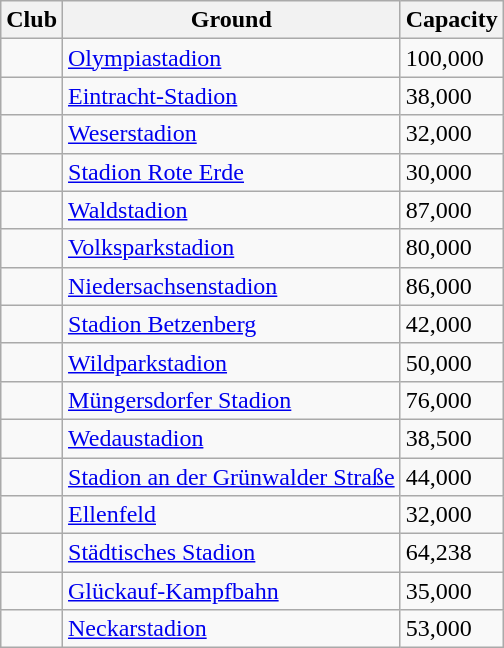<table class="wikitable sortable">
<tr>
<th>Club</th>
<th>Ground</th>
<th>Capacity</th>
</tr>
<tr>
<td></td>
<td><a href='#'>Olympiastadion</a></td>
<td>100,000</td>
</tr>
<tr>
<td></td>
<td><a href='#'>Eintracht-Stadion</a></td>
<td>38,000</td>
</tr>
<tr>
<td></td>
<td><a href='#'>Weserstadion</a></td>
<td>32,000</td>
</tr>
<tr>
<td></td>
<td><a href='#'>Stadion Rote Erde</a></td>
<td>30,000</td>
</tr>
<tr>
<td></td>
<td><a href='#'>Waldstadion</a></td>
<td>87,000</td>
</tr>
<tr>
<td></td>
<td><a href='#'>Volksparkstadion</a></td>
<td>80,000</td>
</tr>
<tr>
<td></td>
<td><a href='#'>Niedersachsenstadion</a></td>
<td>86,000</td>
</tr>
<tr>
<td></td>
<td><a href='#'>Stadion Betzenberg</a></td>
<td>42,000</td>
</tr>
<tr>
<td></td>
<td><a href='#'>Wildparkstadion</a></td>
<td>50,000</td>
</tr>
<tr>
<td></td>
<td><a href='#'>Müngersdorfer Stadion</a></td>
<td>76,000</td>
</tr>
<tr>
<td></td>
<td><a href='#'>Wedaustadion</a></td>
<td>38,500</td>
</tr>
<tr>
<td></td>
<td><a href='#'>Stadion an der Grünwalder Straße</a></td>
<td>44,000</td>
</tr>
<tr>
<td></td>
<td><a href='#'>Ellenfeld</a></td>
<td>32,000</td>
</tr>
<tr>
<td></td>
<td><a href='#'>Städtisches Stadion</a></td>
<td>64,238</td>
</tr>
<tr>
<td></td>
<td><a href='#'>Glückauf-Kampfbahn</a></td>
<td>35,000</td>
</tr>
<tr>
<td></td>
<td><a href='#'>Neckarstadion</a></td>
<td>53,000</td>
</tr>
</table>
